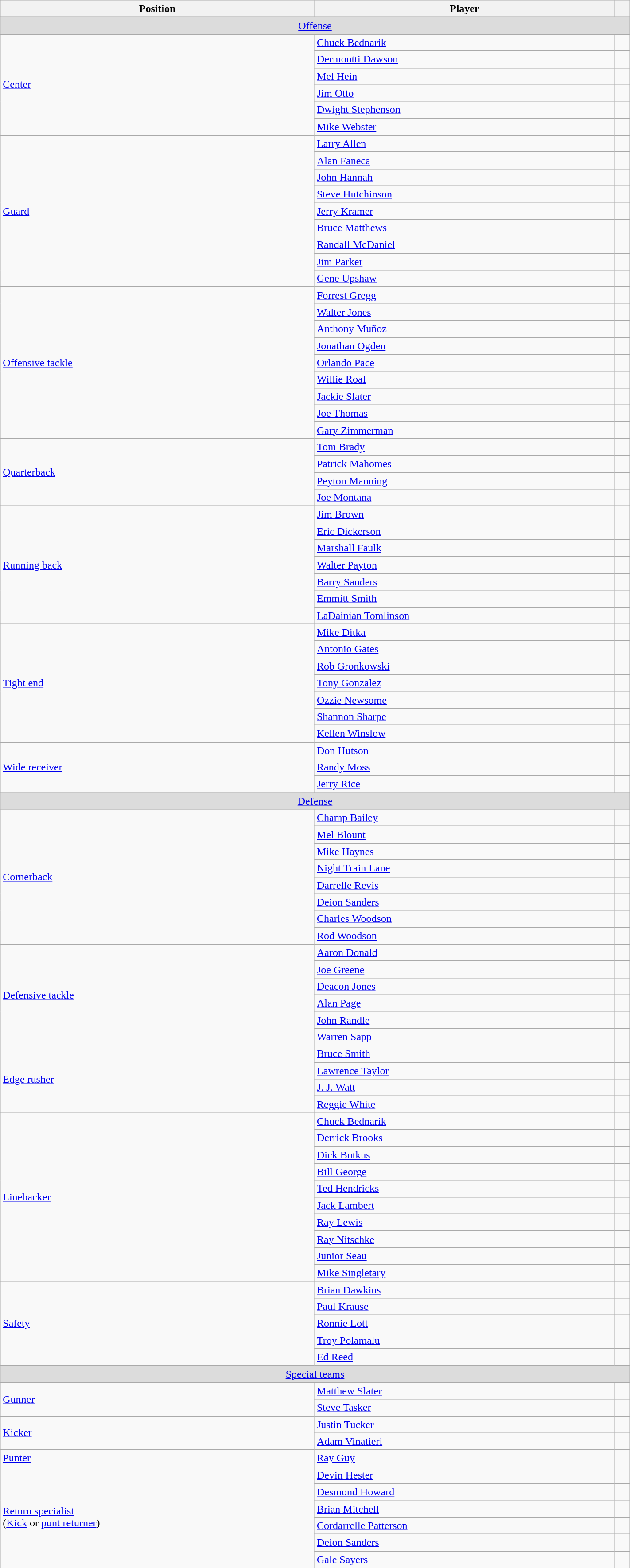<table class="wikitable mw-collapsible mw-uncollapsed" style="width:75%;">
<tr>
<th>Position</th>
<th>Player</th>
<th></th>
</tr>
<tr>
<td align="center" colspan="3" style="background:#DCDCDC;"><a href='#'>Offense</a></td>
</tr>
<tr>
<td rowspan="6"><a href='#'>Center</a></td>
<td><a href='#'>Chuck Bednarik</a></td>
<td></td>
</tr>
<tr>
<td><a href='#'>Dermontti Dawson</a></td>
<td></td>
</tr>
<tr>
<td><a href='#'>Mel Hein</a></td>
<td></td>
</tr>
<tr>
<td><a href='#'>Jim Otto</a></td>
<td></td>
</tr>
<tr>
<td><a href='#'>Dwight Stephenson</a></td>
<td></td>
</tr>
<tr>
<td><a href='#'>Mike Webster</a></td>
<td></td>
</tr>
<tr>
<td rowspan="9"><a href='#'>Guard</a></td>
<td><a href='#'>Larry Allen</a></td>
<td></td>
</tr>
<tr>
<td><a href='#'>Alan Faneca</a></td>
<td></td>
</tr>
<tr>
<td><a href='#'>John Hannah</a></td>
<td></td>
</tr>
<tr>
<td><a href='#'>Steve Hutchinson</a></td>
<td></td>
</tr>
<tr>
<td><a href='#'>Jerry Kramer</a></td>
<td></td>
</tr>
<tr>
<td><a href='#'>Bruce Matthews</a></td>
<td></td>
</tr>
<tr>
<td><a href='#'>Randall McDaniel</a></td>
<td></td>
</tr>
<tr>
<td><a href='#'>Jim Parker</a></td>
<td></td>
</tr>
<tr>
<td><a href='#'>Gene Upshaw</a></td>
<td></td>
</tr>
<tr>
<td rowspan="9"><a href='#'>Offensive tackle</a></td>
<td><a href='#'>Forrest Gregg</a></td>
<td></td>
</tr>
<tr>
<td><a href='#'>Walter Jones</a></td>
<td></td>
</tr>
<tr>
<td><a href='#'>Anthony Muñoz</a></td>
<td></td>
</tr>
<tr>
<td><a href='#'>Jonathan Ogden</a></td>
<td></td>
</tr>
<tr>
<td><a href='#'>Orlando Pace</a></td>
<td></td>
</tr>
<tr>
<td><a href='#'>Willie Roaf</a></td>
<td></td>
</tr>
<tr>
<td><a href='#'>Jackie Slater</a></td>
<td></td>
</tr>
<tr>
<td><a href='#'>Joe Thomas</a></td>
<td></td>
</tr>
<tr>
<td><a href='#'>Gary Zimmerman</a></td>
<td></td>
</tr>
<tr>
<td rowspan="4"><a href='#'>Quarterback</a></td>
<td><a href='#'>Tom Brady</a></td>
<td></td>
</tr>
<tr>
<td><a href='#'>Patrick Mahomes</a></td>
<td></td>
</tr>
<tr>
<td><a href='#'>Peyton Manning</a></td>
<td></td>
</tr>
<tr>
<td><a href='#'>Joe Montana</a></td>
<td></td>
</tr>
<tr>
<td rowspan="7"><a href='#'>Running back</a></td>
<td><a href='#'>Jim Brown</a></td>
<td></td>
</tr>
<tr>
<td><a href='#'>Eric Dickerson</a></td>
<td></td>
</tr>
<tr>
<td><a href='#'>Marshall Faulk</a></td>
<td></td>
</tr>
<tr>
<td><a href='#'>Walter Payton</a></td>
<td></td>
</tr>
<tr>
<td><a href='#'>Barry Sanders</a></td>
<td></td>
</tr>
<tr>
<td><a href='#'>Emmitt Smith</a></td>
<td></td>
</tr>
<tr>
<td><a href='#'>LaDainian Tomlinson</a></td>
<td></td>
</tr>
<tr>
<td rowspan="7"><a href='#'>Tight end</a></td>
<td><a href='#'>Mike Ditka</a></td>
<td></td>
</tr>
<tr>
<td><a href='#'>Antonio Gates</a></td>
<td></td>
</tr>
<tr>
<td><a href='#'>Rob Gronkowski</a></td>
<td></td>
</tr>
<tr>
<td><a href='#'>Tony Gonzalez</a></td>
<td></td>
</tr>
<tr>
<td><a href='#'>Ozzie Newsome</a></td>
<td></td>
</tr>
<tr>
<td><a href='#'>Shannon Sharpe</a></td>
<td></td>
</tr>
<tr>
<td><a href='#'>Kellen Winslow</a></td>
<td></td>
</tr>
<tr>
<td rowspan="3"><a href='#'>Wide receiver</a></td>
<td><a href='#'>Don Hutson</a></td>
<td></td>
</tr>
<tr>
<td><a href='#'>Randy Moss</a></td>
<td></td>
</tr>
<tr>
<td><a href='#'>Jerry Rice</a></td>
<td></td>
</tr>
<tr>
<td align="center" colspan="3" style="background:#DCDCDC;"><a href='#'>Defense</a></td>
</tr>
<tr>
<td rowspan="8"><a href='#'>Cornerback</a></td>
<td><a href='#'>Champ Bailey</a></td>
<td></td>
</tr>
<tr>
<td><a href='#'>Mel Blount</a></td>
<td></td>
</tr>
<tr>
<td><a href='#'>Mike Haynes</a></td>
<td></td>
</tr>
<tr>
<td><a href='#'>Night Train Lane</a></td>
<td></td>
</tr>
<tr>
<td><a href='#'>Darrelle Revis</a></td>
<td></td>
</tr>
<tr>
<td><a href='#'>Deion Sanders</a></td>
<td></td>
</tr>
<tr>
<td><a href='#'>Charles Woodson</a></td>
<td></td>
</tr>
<tr>
<td><a href='#'>Rod Woodson</a></td>
<td></td>
</tr>
<tr>
<td rowspan="6"><a href='#'>Defensive tackle</a></td>
<td><a href='#'>Aaron Donald</a></td>
<td></td>
</tr>
<tr>
<td><a href='#'>Joe Greene</a></td>
<td></td>
</tr>
<tr>
<td><a href='#'>Deacon Jones</a></td>
<td></td>
</tr>
<tr>
<td><a href='#'>Alan Page</a></td>
<td></td>
</tr>
<tr>
<td><a href='#'>John Randle</a></td>
<td></td>
</tr>
<tr>
<td><a href='#'>Warren Sapp</a></td>
<td></td>
</tr>
<tr>
<td rowspan="4"><a href='#'>Edge rusher</a></td>
<td><a href='#'>Bruce Smith</a></td>
<td></td>
</tr>
<tr>
<td><a href='#'>Lawrence Taylor</a></td>
<td></td>
</tr>
<tr>
<td><a href='#'>J. J. Watt</a></td>
<td></td>
</tr>
<tr>
<td><a href='#'>Reggie White</a></td>
<td></td>
</tr>
<tr>
<td rowspan="10"><a href='#'>Linebacker</a></td>
<td><a href='#'>Chuck Bednarik</a></td>
<td></td>
</tr>
<tr>
<td><a href='#'>Derrick Brooks</a></td>
<td></td>
</tr>
<tr>
<td><a href='#'>Dick Butkus</a></td>
<td></td>
</tr>
<tr>
<td><a href='#'>Bill George</a></td>
<td></td>
</tr>
<tr>
<td><a href='#'>Ted Hendricks</a></td>
<td></td>
</tr>
<tr>
<td><a href='#'>Jack Lambert</a></td>
<td></td>
</tr>
<tr>
<td><a href='#'>Ray Lewis</a></td>
<td></td>
</tr>
<tr>
<td><a href='#'>Ray Nitschke</a></td>
<td></td>
</tr>
<tr>
<td><a href='#'>Junior Seau</a></td>
<td></td>
</tr>
<tr>
<td><a href='#'>Mike Singletary</a></td>
<td></td>
</tr>
<tr>
<td rowspan="5"><a href='#'>Safety</a></td>
<td><a href='#'>Brian Dawkins</a></td>
<td></td>
</tr>
<tr>
<td><a href='#'>Paul Krause</a></td>
<td></td>
</tr>
<tr>
<td><a href='#'>Ronnie Lott</a></td>
<td></td>
</tr>
<tr>
<td><a href='#'>Troy Polamalu</a></td>
<td></td>
</tr>
<tr>
<td><a href='#'>Ed Reed</a></td>
<td></td>
</tr>
<tr>
<td align="center" colspan="3" style="background:#DCDCDC;"><a href='#'>Special teams</a></td>
</tr>
<tr>
<td rowspan="2"><a href='#'>Gunner</a></td>
<td><a href='#'>Matthew Slater</a></td>
<td></td>
</tr>
<tr>
<td><a href='#'>Steve Tasker</a></td>
<td></td>
</tr>
<tr>
<td rowspan="2"><a href='#'>Kicker</a></td>
<td><a href='#'>Justin Tucker</a></td>
<td></td>
</tr>
<tr>
<td><a href='#'>Adam Vinatieri</a></td>
<td></td>
</tr>
<tr>
<td><a href='#'>Punter</a></td>
<td><a href='#'>Ray Guy</a></td>
<td></td>
</tr>
<tr>
<td rowspan="6"><a href='#'>Return specialist</a><br>(<a href='#'>Kick</a> or <a href='#'>punt returner</a>)</td>
<td><a href='#'>Devin Hester</a></td>
<td></td>
</tr>
<tr>
<td><a href='#'>Desmond Howard</a></td>
<td></td>
</tr>
<tr>
<td><a href='#'>Brian Mitchell</a></td>
<td></td>
</tr>
<tr>
<td><a href='#'>Cordarrelle Patterson</a></td>
<td></td>
</tr>
<tr>
<td><a href='#'>Deion Sanders</a></td>
<td></td>
</tr>
<tr>
<td><a href='#'>Gale Sayers</a></td>
<td></td>
</tr>
</table>
